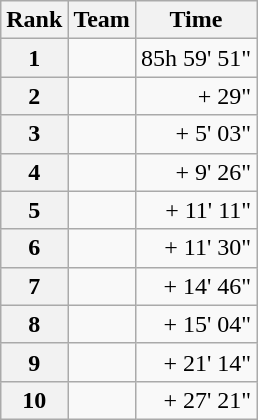<table class="wikitable">
<tr>
<th scope="col">Rank</th>
<th scope="col">Team</th>
<th scope="col">Time</th>
</tr>
<tr>
<th scope="row">1</th>
<td> </td>
<td align="right">85h 59' 51"</td>
</tr>
<tr>
<th scope="row">2</th>
<td> </td>
<td align="right">+ 29"</td>
</tr>
<tr>
<th scope="row">3</th>
<td> </td>
<td align="right">+ 5' 03"</td>
</tr>
<tr>
<th scope="row">4</th>
<td> </td>
<td align="right">+ 9' 26"</td>
</tr>
<tr>
<th scope="row">5</th>
<td> </td>
<td align="right">+ 11' 11"</td>
</tr>
<tr>
<th scope="row">6</th>
<td> </td>
<td align="right">+ 11' 30"</td>
</tr>
<tr>
<th scope="row">7</th>
<td> </td>
<td align="right">+ 14' 46"</td>
</tr>
<tr>
<th scope="row">8</th>
<td> </td>
<td align="right">+ 15' 04"</td>
</tr>
<tr>
<th scope="row">9</th>
<td> </td>
<td align="right">+ 21' 14"</td>
</tr>
<tr>
<th scope="row">10</th>
<td> </td>
<td align="right">+ 27' 21"</td>
</tr>
</table>
